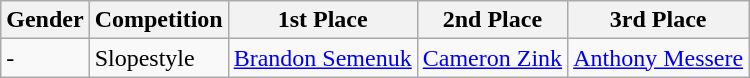<table class="wikitable">
<tr>
<th>Gender</th>
<th>Competition</th>
<th>1st Place</th>
<th>2nd Place</th>
<th>3rd Place</th>
</tr>
<tr>
<td>-</td>
<td>Slopestyle</td>
<td><a href='#'>Brandon Semenuk</a></td>
<td><a href='#'>Cameron Zink</a></td>
<td><a href='#'>Anthony Messere</a></td>
</tr>
</table>
